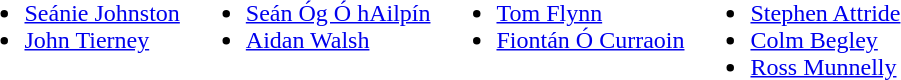<table>
<tr style="vertical-align:top">
<td><br><ul><li><a href='#'>Seánie Johnston</a></li><li><a href='#'>John Tierney</a></li></ul></td>
<td><br><ul><li><a href='#'>Seán Óg Ó hAilpín</a></li><li><a href='#'>Aidan Walsh</a></li></ul></td>
<td><br><ul><li><a href='#'>Tom Flynn</a></li><li><a href='#'>Fiontán Ó Curraoin</a></li></ul></td>
<td><br><ul><li><a href='#'>Stephen Attride</a></li><li><a href='#'>Colm Begley</a></li><li><a href='#'>Ross Munnelly</a></li></ul></td>
</tr>
</table>
